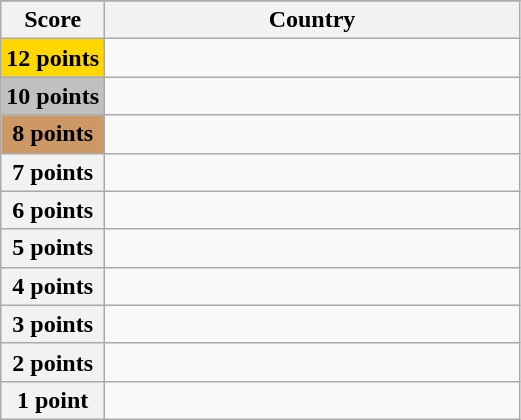<table class="wikitable">
<tr>
</tr>
<tr>
<th scope="col" width="20%">Score</th>
<th scope="col">Country</th>
</tr>
<tr>
<th scope="row" style="background:gold">12 points</th>
<td></td>
</tr>
<tr>
<th scope="row" style="background:silver">10 points</th>
<td></td>
</tr>
<tr>
<th scope="row" style="background:#CC9966">8 points</th>
<td></td>
</tr>
<tr>
<th scope="row">7 points</th>
<td></td>
</tr>
<tr>
<th scope="row">6 points</th>
<td></td>
</tr>
<tr>
<th scope="row">5 points</th>
<td></td>
</tr>
<tr>
<th scope="row">4 points</th>
<td></td>
</tr>
<tr>
<th scope="row">3 points</th>
<td></td>
</tr>
<tr>
<th scope="row">2 points</th>
<td></td>
</tr>
<tr>
<th scope="row">1 point</th>
<td></td>
</tr>
</table>
